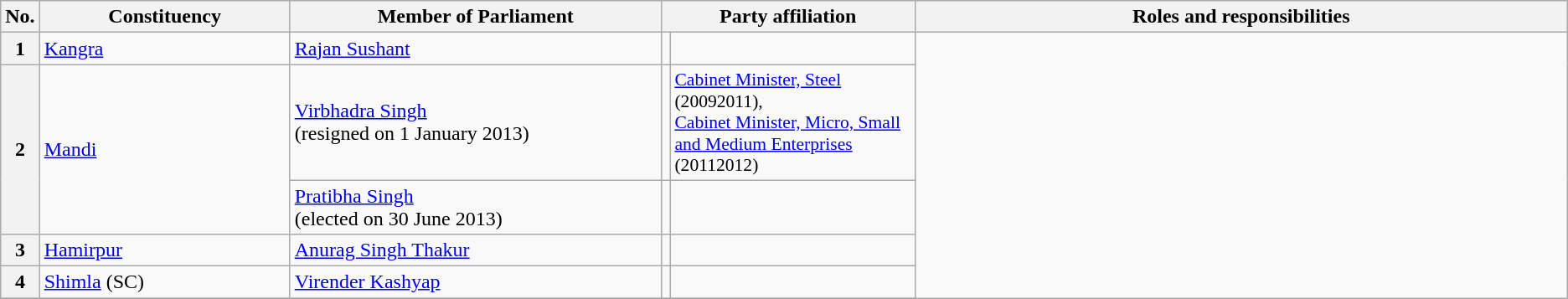<table class="wikitable">
<tr style="text-align:center;">
<th>No.</th>
<th style="width:12em">Constituency</th>
<th style="width:18em">Member of Parliament</th>
<th colspan="2" style="width:18em">Party affiliation</th>
<th style="width:32em">Roles and responsibilities</th>
</tr>
<tr>
<th>1</th>
<td><a href='#'>Kangra</a></td>
<td><a href='#'>Rajan Sushant</a></td>
<td></td>
<td></td>
</tr>
<tr>
<th rowspan="2">2</th>
<td rowspan="2"><a href='#'>Mandi</a></td>
<td><a href='#'>Virbhadra Singh</a><br>(resigned on 1 January 2013)</td>
<td></td>
<td style="font-size:90%"><a href='#'>Cabinet Minister, Steel</a> (20092011),<br><a href='#'>Cabinet Minister, Micro, Small and Medium Enterprises</a> (20112012)</td>
</tr>
<tr>
<td><a href='#'>Pratibha Singh</a><br>(elected on 30 June 2013)</td>
<td></td>
<td></td>
</tr>
<tr>
<th>3</th>
<td><a href='#'>Hamirpur</a></td>
<td><a href='#'>Anurag Singh Thakur</a></td>
<td></td>
<td></td>
</tr>
<tr>
<th>4</th>
<td><a href='#'>Shimla</a> (SC)</td>
<td><a href='#'>Virender Kashyap</a></td>
<td></td>
<td></td>
</tr>
<tr>
</tr>
</table>
